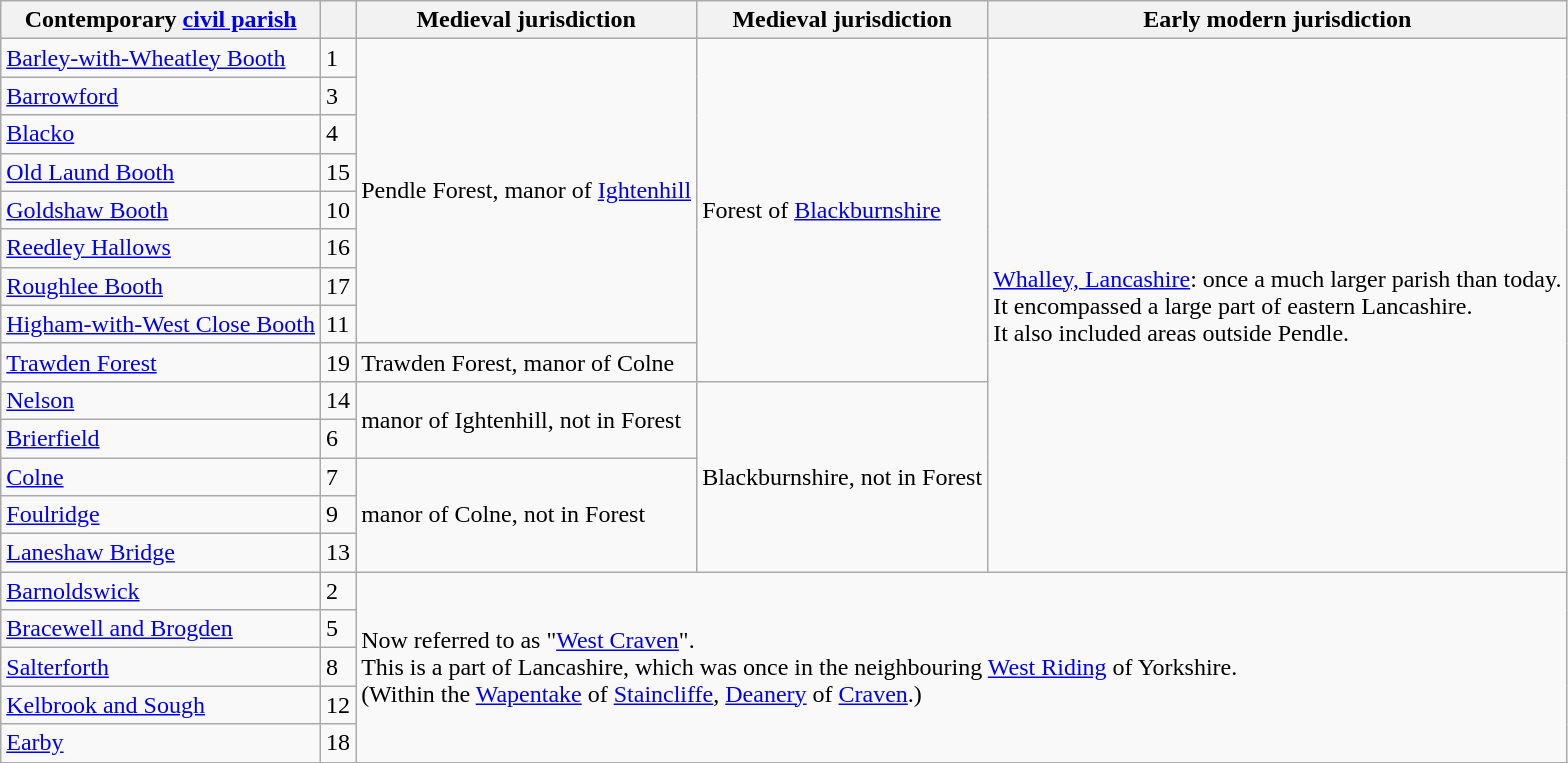<table class="wikitable">
<tr>
<th>Contemporary <a href='#'>civil parish</a></th>
<th></th>
<th>Medieval jurisdiction</th>
<th>Medieval jurisdiction</th>
<th>Early modern jurisdiction</th>
</tr>
<tr>
<td><a href='#'>Barley-with-Wheatley Booth</a></td>
<td>1</td>
<td rowspan="8">Pendle Forest, manor of <a href='#'>Ightenhill</a></td>
<td rowspan="9">Forest of <a href='#'>Blackburnshire</a></td>
<td rowspan="14"><a href='#'>Whalley, Lancashire</a>: once a much larger parish than today.<br>It encompassed a large part of eastern Lancashire.<br>It also included areas outside Pendle.</td>
</tr>
<tr>
<td><a href='#'>Barrowford</a></td>
<td>3</td>
</tr>
<tr>
<td><a href='#'>Blacko</a></td>
<td>4</td>
</tr>
<tr>
<td><a href='#'>Old Laund Booth</a></td>
<td>15</td>
</tr>
<tr>
<td><a href='#'>Goldshaw Booth</a></td>
<td>10</td>
</tr>
<tr>
<td><a href='#'>Reedley Hallows</a></td>
<td>16</td>
</tr>
<tr>
<td><a href='#'>Roughlee Booth</a></td>
<td>17</td>
</tr>
<tr>
<td><a href='#'>Higham-with-West Close Booth</a></td>
<td>11</td>
</tr>
<tr>
<td><a href='#'>Trawden Forest</a></td>
<td>19</td>
<td>Trawden Forest, manor of Colne</td>
</tr>
<tr>
<td><a href='#'>Nelson</a></td>
<td>14</td>
<td rowspan="2">manor of Ightenhill, not in Forest</td>
<td rowspan="5">Blackburnshire, not in Forest</td>
</tr>
<tr>
<td><a href='#'>Brierfield</a></td>
<td>6</td>
</tr>
<tr>
<td><a href='#'>Colne</a></td>
<td>7</td>
<td rowspan="3">manor of Colne, not in Forest</td>
</tr>
<tr>
<td><a href='#'>Foulridge</a></td>
<td>9</td>
</tr>
<tr>
<td><a href='#'>Laneshaw Bridge</a></td>
<td>13</td>
</tr>
<tr>
<td><a href='#'>Barnoldswick</a></td>
<td>2</td>
<td rowspan="5" colspan="3">Now referred to as "<a href='#'>West Craven</a>".<br>This is a part of Lancashire, which was once in the neighbouring <a href='#'>West Riding</a> of Yorkshire.<br>(Within the <a href='#'>Wapentake</a> of <a href='#'>Staincliffe</a>, <a href='#'>Deanery</a> of <a href='#'>Craven</a>.)<br></td>
</tr>
<tr>
<td><a href='#'>Bracewell and Brogden</a></td>
<td>5</td>
</tr>
<tr>
<td><a href='#'>Salterforth</a></td>
<td>8</td>
</tr>
<tr>
<td><a href='#'>Kelbrook and Sough</a></td>
<td>12</td>
</tr>
<tr>
<td><a href='#'>Earby</a></td>
<td>18</td>
</tr>
<tr>
</tr>
</table>
